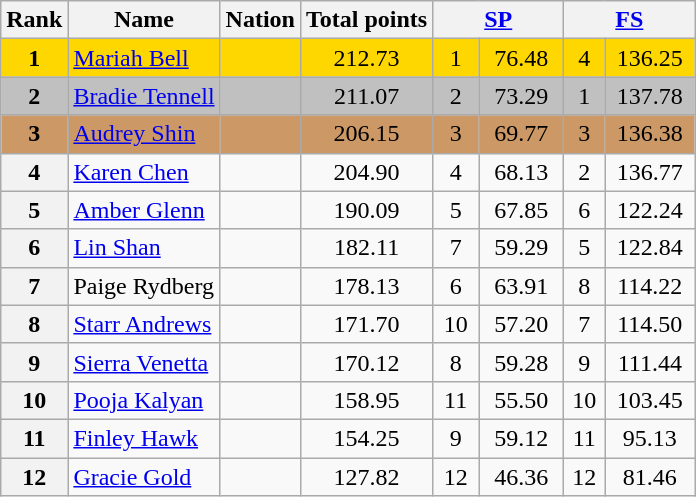<table class="wikitable sortable">
<tr>
<th>Rank</th>
<th>Name</th>
<th>Nation</th>
<th>Total points</th>
<th colspan="2" width="80px"><a href='#'>SP</a></th>
<th colspan="2" width="80px"><a href='#'>FS</a></th>
</tr>
<tr bgcolor="gold">
<td align="center"><strong>1</strong></td>
<td><a href='#'>Mariah Bell</a></td>
<td></td>
<td align="center">212.73</td>
<td align="center">1</td>
<td align="center">76.48</td>
<td align="center">4</td>
<td align="center">136.25</td>
</tr>
<tr bgcolor="silver">
<td align="center"><strong>2</strong></td>
<td><a href='#'>Bradie Tennell</a></td>
<td></td>
<td align="center">211.07</td>
<td align="center">2</td>
<td align="center">73.29</td>
<td align="center">1</td>
<td align="center">137.78</td>
</tr>
<tr bgcolor="cc9966">
<td align="center"><strong>3</strong></td>
<td><a href='#'>Audrey Shin</a></td>
<td></td>
<td align="center">206.15</td>
<td align="center">3</td>
<td align="center">69.77</td>
<td align="center">3</td>
<td align="center">136.38</td>
</tr>
<tr>
<th>4</th>
<td><a href='#'>Karen Chen</a></td>
<td></td>
<td align="center">204.90</td>
<td align="center">4</td>
<td align="center">68.13</td>
<td align="center">2</td>
<td align="center">136.77</td>
</tr>
<tr>
<th>5</th>
<td><a href='#'>Amber Glenn</a></td>
<td></td>
<td align="center">190.09</td>
<td align="center">5</td>
<td align="center">67.85</td>
<td align="center">6</td>
<td align="center">122.24</td>
</tr>
<tr>
<th>6</th>
<td><a href='#'>Lin Shan</a></td>
<td></td>
<td align="center">182.11</td>
<td align="center">7</td>
<td align="center">59.29</td>
<td align="center">5</td>
<td align="center">122.84</td>
</tr>
<tr>
<th>7</th>
<td>Paige Rydberg</td>
<td></td>
<td align="center">178.13</td>
<td align="center">6</td>
<td align="center">63.91</td>
<td align="center">8</td>
<td align="center">114.22</td>
</tr>
<tr>
<th>8</th>
<td><a href='#'>Starr Andrews</a></td>
<td></td>
<td align="center">171.70</td>
<td align="center">10</td>
<td align="center">57.20</td>
<td align="center">7</td>
<td align="center">114.50</td>
</tr>
<tr>
<th>9</th>
<td><a href='#'>Sierra Venetta</a></td>
<td></td>
<td align="center">170.12</td>
<td align="center">8</td>
<td align="center">59.28</td>
<td align="center">9</td>
<td align="center">111.44</td>
</tr>
<tr>
<th>10</th>
<td><a href='#'>Pooja Kalyan</a></td>
<td></td>
<td align="center">158.95</td>
<td align="center">11</td>
<td align="center">55.50</td>
<td align="center">10</td>
<td align="center">103.45</td>
</tr>
<tr>
<th>11</th>
<td><a href='#'>Finley Hawk</a></td>
<td></td>
<td align="center">154.25</td>
<td align="center">9</td>
<td align="center">59.12</td>
<td align="center">11</td>
<td align="center">95.13</td>
</tr>
<tr>
<th>12</th>
<td><a href='#'>Gracie Gold</a></td>
<td></td>
<td align="center">127.82</td>
<td align="center">12</td>
<td align="center">46.36</td>
<td align="center">12</td>
<td align="center">81.46</td>
</tr>
</table>
